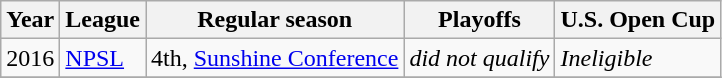<table class="wikitable">
<tr>
<th>Year</th>
<th>League</th>
<th>Regular season</th>
<th>Playoffs</th>
<th>U.S. Open Cup</th>
</tr>
<tr>
<td>2016</td>
<td><a href='#'>NPSL</a></td>
<td>4th, <a href='#'>Sunshine Conference</a></td>
<td><em>did not qualify</em></td>
<td><em>Ineligible</em></td>
</tr>
<tr>
</tr>
</table>
